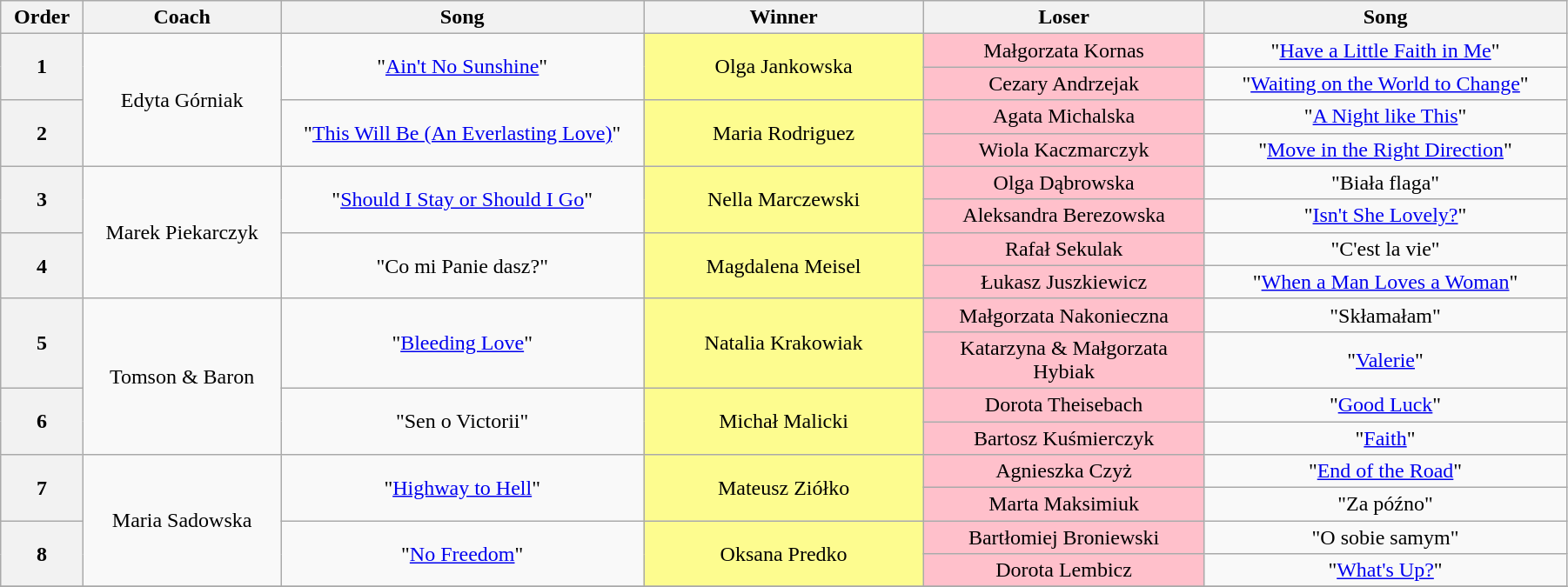<table class="wikitable" style="text-align: center; width:95%;">
<tr>
<th width="05%">Order</th>
<th width="12%">Coach</th>
<th width="22%">Song</th>
<th width="17%">Winner</th>
<th width="17%">Loser</th>
<th width="22%">Song</th>
</tr>
<tr>
<th rowspan="2">1</th>
<td rowspan="4">Edyta Górniak</td>
<td rowspan="2">"<a href='#'>Ain't No Sunshine</a>"</td>
<td rowspan="2" style="background:#fdfc8f;">Olga Jankowska</td>
<td style="background:pink;">Małgorzata Kornas</td>
<td>"<a href='#'>Have a Little Faith in Me</a>"</td>
</tr>
<tr>
<td style="background:pink;">Cezary Andrzejak</td>
<td>"<a href='#'>Waiting on the World to Change</a>"</td>
</tr>
<tr>
<th rowspan="2">2</th>
<td rowspan="2">"<a href='#'>This Will Be (An Everlasting Love)</a>"</td>
<td rowspan="2" style="background:#fdfc8f;">Maria Rodriguez</td>
<td style="background:pink;">Agata Michalska</td>
<td>"<a href='#'>A Night like This</a>"</td>
</tr>
<tr>
<td style="background:pink;">Wiola Kaczmarczyk</td>
<td>"<a href='#'>Move in the Right Direction</a>"</td>
</tr>
<tr>
<th rowspan="2">3</th>
<td rowspan="4">Marek Piekarczyk</td>
<td rowspan="2">"<a href='#'>Should I Stay or Should I Go</a>"</td>
<td rowspan="2" style="background:#fdfc8f;">Nella Marczewski</td>
<td style="background:pink;">Olga Dąbrowska</td>
<td>"Biała flaga"</td>
</tr>
<tr>
<td style="background:pink;">Aleksandra Berezowska</td>
<td>"<a href='#'>Isn't She Lovely?</a>"</td>
</tr>
<tr>
<th rowspan="2">4</th>
<td rowspan="2">"Co mi Panie dasz?"</td>
<td rowspan="2" style="background:#fdfc8f;">Magdalena Meisel</td>
<td style="background:pink;">Rafał Sekulak</td>
<td>"C'est la vie"</td>
</tr>
<tr>
<td style="background:pink;">Łukasz Juszkiewicz</td>
<td>"<a href='#'>When a Man Loves a Woman</a>"</td>
</tr>
<tr>
<th rowspan="2">5</th>
<td rowspan="4">Tomson & Baron</td>
<td rowspan="2">"<a href='#'>Bleeding Love</a>"</td>
<td rowspan="2" style="background:#fdfc8f;">Natalia Krakowiak</td>
<td style="background:pink;">Małgorzata Nakonieczna</td>
<td>"Skłamałam"</td>
</tr>
<tr>
<td style="background:pink;">Katarzyna & Małgorzata Hybiak</td>
<td>"<a href='#'>Valerie</a>"</td>
</tr>
<tr>
<th rowspan="2">6</th>
<td rowspan="2">"Sen o Victorii"</td>
<td rowspan="2" style="background:#fdfc8f;">Michał Malicki</td>
<td style="background:pink;">Dorota Theisebach</td>
<td>"<a href='#'>Good Luck</a>"</td>
</tr>
<tr>
<td style="background:pink;">Bartosz Kuśmierczyk</td>
<td>"<a href='#'>Faith</a>"</td>
</tr>
<tr>
<th rowspan="2">7</th>
<td rowspan="4">Maria Sadowska</td>
<td rowspan="2">"<a href='#'>Highway to Hell</a>"</td>
<td rowspan="2" style="background:#fdfc8f;">Mateusz Ziółko</td>
<td style="background:pink;">Agnieszka Czyż</td>
<td>"<a href='#'>End of the Road</a>"</td>
</tr>
<tr>
<td style="background:pink;">Marta Maksimiuk</td>
<td>"Za późno"</td>
</tr>
<tr>
<th rowspan="2">8</th>
<td rowspan="2">"<a href='#'>No Freedom</a>"</td>
<td rowspan="2" style="background:#fdfc8f;">Oksana Predko</td>
<td style="background:pink;">Bartłomiej Broniewski</td>
<td>"O sobie samym"</td>
</tr>
<tr>
<td style="background:pink;">Dorota Lembicz</td>
<td>"<a href='#'>What's Up?</a>"</td>
</tr>
<tr>
</tr>
</table>
